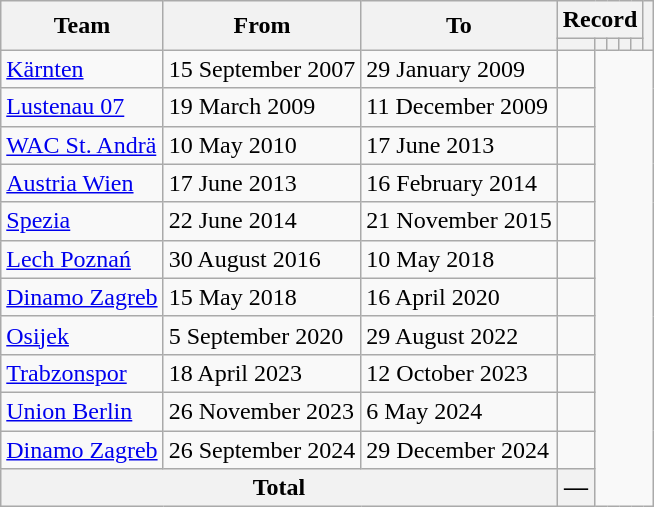<table class=wikitable style="text-align: center">
<tr>
<th rowspan=2>Team</th>
<th rowspan=2>From</th>
<th rowspan=2>To</th>
<th colspan=5>Record</th>
<th rowspan=2></th>
</tr>
<tr>
<th></th>
<th></th>
<th></th>
<th></th>
<th></th>
</tr>
<tr>
<td align=left><a href='#'>Kärnten</a></td>
<td align=left>15 September 2007</td>
<td align=left>29 January 2009<br></td>
<td></td>
</tr>
<tr>
<td align=left><a href='#'>Lustenau 07</a></td>
<td align=left>19 March 2009</td>
<td align=left>11 December 2009<br></td>
<td></td>
</tr>
<tr>
<td align=left><a href='#'>WAC St. Andrä</a></td>
<td align=left>10 May 2010</td>
<td align=left>17 June 2013<br></td>
<td></td>
</tr>
<tr>
<td align=left><a href='#'>Austria Wien</a></td>
<td align=left>17 June 2013</td>
<td align=left>16 February 2014<br></td>
<td></td>
</tr>
<tr>
<td align=left><a href='#'>Spezia</a></td>
<td align=left>22 June 2014</td>
<td align=left>21 November 2015<br></td>
<td></td>
</tr>
<tr>
<td align=left><a href='#'>Lech Poznań</a></td>
<td align=left>30 August 2016</td>
<td align=left>10 May 2018<br></td>
<td></td>
</tr>
<tr>
<td align=left><a href='#'>Dinamo Zagreb</a></td>
<td align=left>15 May 2018</td>
<td align=left>16 April 2020<br></td>
<td></td>
</tr>
<tr>
<td align=left><a href='#'>Osijek</a></td>
<td align=left>5 September 2020</td>
<td align=left>29 August 2022<br></td>
<td></td>
</tr>
<tr>
<td align=left><a href='#'>Trabzonspor</a></td>
<td align=left>18 April 2023</td>
<td align=left>12 October 2023<br></td>
<td></td>
</tr>
<tr>
<td align=left><a href='#'>Union Berlin</a></td>
<td align=left>26 November 2023</td>
<td align=left>6 May 2024<br></td>
<td></td>
</tr>
<tr>
<td align=left><a href='#'>Dinamo Zagreb</a></td>
<td align=left>26 September 2024</td>
<td align=left>29 December 2024<br></td>
<td></td>
</tr>
<tr>
<th colspan=3>Total<br></th>
<th>—</th>
</tr>
</table>
